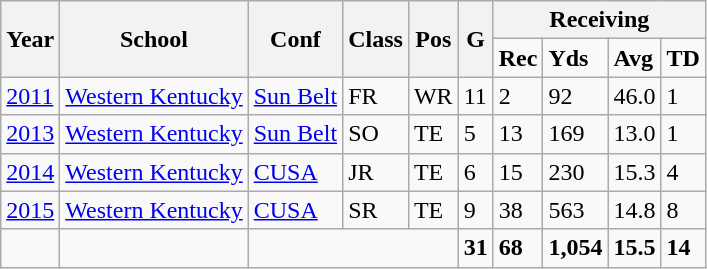<table class="wikitable">
<tr>
<th rowspan="2">Year</th>
<th rowspan="2">School</th>
<th rowspan="2">Conf</th>
<th rowspan="2">Class</th>
<th rowspan="2">Pos</th>
<th rowspan="2">G</th>
<th colspan="4" style="text-align: center; font-weight:bold;">Receiving</th>
</tr>
<tr>
<td><strong>Rec</strong></td>
<td><strong>Yds</strong></td>
<td><strong>Avg</strong></td>
<td><strong>TD</strong></td>
</tr>
<tr>
<td><a href='#'>2011</a></td>
<td><a href='#'>Western Kentucky</a></td>
<td><a href='#'>Sun Belt</a></td>
<td>FR</td>
<td>WR</td>
<td>11</td>
<td>2</td>
<td>92</td>
<td>46.0</td>
<td>1</td>
</tr>
<tr>
<td><a href='#'>2013</a></td>
<td><a href='#'>Western Kentucky</a></td>
<td><a href='#'>Sun Belt</a></td>
<td>SO</td>
<td>TE</td>
<td>5</td>
<td>13</td>
<td>169</td>
<td>13.0</td>
<td>1</td>
</tr>
<tr>
<td><a href='#'>2014</a></td>
<td><a href='#'>Western Kentucky</a></td>
<td><a href='#'>CUSA</a></td>
<td>JR</td>
<td>TE</td>
<td>6</td>
<td>15</td>
<td>230</td>
<td>15.3</td>
<td>4</td>
</tr>
<tr>
<td><a href='#'>2015</a></td>
<td><a href='#'>Western Kentucky</a></td>
<td><a href='#'>CUSA</a></td>
<td>SR</td>
<td>TE</td>
<td>9</td>
<td>38</td>
<td>563</td>
<td>14.8</td>
<td>8</td>
</tr>
<tr>
<td style="font-weight:bold;"></td>
<td style="font-weight:bold;"></td>
<td colspan="3" style="font-weight:bold;"></td>
<td style="font-weight:bold;">31</td>
<td style="font-weight:bold;">68</td>
<td style="font-weight:bold;">1,054</td>
<td style="font-weight:bold;">15.5</td>
<td style="font-weight:bold;">14</td>
</tr>
</table>
